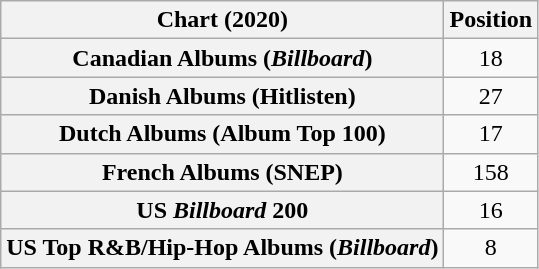<table class="wikitable sortable plainrowheaders" style="text-align:center">
<tr>
<th scope="col">Chart (2020)</th>
<th scope="col">Position</th>
</tr>
<tr>
<th scope="row">Canadian Albums (<em>Billboard</em>)</th>
<td>18</td>
</tr>
<tr>
<th scope="row">Danish Albums (Hitlisten)</th>
<td>27</td>
</tr>
<tr>
<th scope="row">Dutch Albums (Album Top 100)</th>
<td>17</td>
</tr>
<tr>
<th scope="row">French Albums (SNEP)</th>
<td>158</td>
</tr>
<tr>
<th scope="row">US <em>Billboard</em> 200</th>
<td>16</td>
</tr>
<tr>
<th scope="row">US Top R&B/Hip-Hop Albums (<em>Billboard</em>)</th>
<td>8</td>
</tr>
</table>
